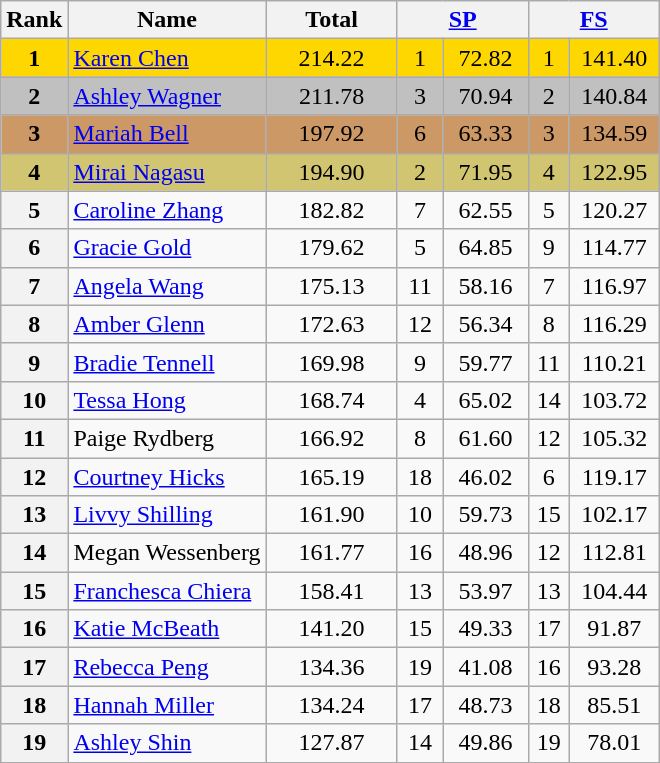<table class="wikitable sortable">
<tr>
<th>Rank</th>
<th>Name</th>
<th width="80px">Total</th>
<th colspan="2" width="80px"><a href='#'>SP</a></th>
<th colspan="2" width="80px"><a href='#'>FS</a></th>
</tr>
<tr bgcolor="gold">
<td align="center"><strong>1</strong></td>
<td><a href='#'>Karen Chen</a></td>
<td align="center">214.22</td>
<td align="center">1</td>
<td align="center">72.82</td>
<td align="center">1</td>
<td align="center">141.40</td>
</tr>
<tr bgcolor="silver">
<td align="center"><strong>2</strong></td>
<td><a href='#'>Ashley Wagner</a></td>
<td align="center">211.78</td>
<td align="center">3</td>
<td align="center">70.94</td>
<td align="center">2</td>
<td align="center">140.84</td>
</tr>
<tr bgcolor="cc9966">
<td align="center"><strong>3</strong></td>
<td><a href='#'>Mariah Bell</a></td>
<td align="center">197.92</td>
<td align="center">6</td>
<td align="center">63.33</td>
<td align="center">3</td>
<td align="center">134.59</td>
</tr>
<tr bgcolor="#d1c571">
<td align="center"><strong>4</strong></td>
<td><a href='#'>Mirai Nagasu</a></td>
<td align="center">194.90</td>
<td align="center">2</td>
<td align="center">71.95</td>
<td align="center">4</td>
<td align="center">122.95</td>
</tr>
<tr>
<th>5</th>
<td><a href='#'>Caroline Zhang</a></td>
<td align="center">182.82</td>
<td align="center">7</td>
<td align="center">62.55</td>
<td align="center">5</td>
<td align="center">120.27</td>
</tr>
<tr>
<th>6</th>
<td><a href='#'>Gracie Gold</a></td>
<td align="center">179.62</td>
<td align="center">5</td>
<td align="center">64.85</td>
<td align="center">9</td>
<td align="center">114.77</td>
</tr>
<tr>
<th>7</th>
<td><a href='#'>Angela Wang</a></td>
<td align="center">175.13</td>
<td align="center">11</td>
<td align="center">58.16</td>
<td align="center">7</td>
<td align="center">116.97</td>
</tr>
<tr>
<th>8</th>
<td><a href='#'>Amber Glenn</a></td>
<td align="center">172.63</td>
<td align="center">12</td>
<td align="center">56.34</td>
<td align="center">8</td>
<td align="center">116.29</td>
</tr>
<tr>
<th>9</th>
<td><a href='#'>Bradie Tennell</a></td>
<td align="center">169.98</td>
<td align="center">9</td>
<td align="center">59.77</td>
<td align="center">11</td>
<td align="center">110.21</td>
</tr>
<tr>
<th>10</th>
<td><a href='#'>Tessa Hong</a></td>
<td align="center">168.74</td>
<td align="center">4</td>
<td align="center">65.02</td>
<td align="center">14</td>
<td align="center">103.72</td>
</tr>
<tr>
<th>11</th>
<td>Paige Rydberg</td>
<td align="center">166.92</td>
<td align="center">8</td>
<td align="center">61.60</td>
<td align="center">12</td>
<td align="center">105.32</td>
</tr>
<tr>
<th>12</th>
<td><a href='#'>Courtney Hicks</a></td>
<td align="center">165.19</td>
<td align="center">18</td>
<td align="center">46.02</td>
<td align="center">6</td>
<td align="center">119.17</td>
</tr>
<tr>
<th>13</th>
<td><a href='#'>Livvy Shilling</a></td>
<td align="center">161.90</td>
<td align="center">10</td>
<td align="center">59.73</td>
<td align="center">15</td>
<td align="center">102.17</td>
</tr>
<tr>
<th>14</th>
<td>Megan Wessenberg</td>
<td align="center">161.77</td>
<td align="center">16</td>
<td align="center">48.96</td>
<td align="center">12</td>
<td align="center">112.81</td>
</tr>
<tr>
<th>15</th>
<td><a href='#'>Franchesca Chiera</a></td>
<td align="center">158.41</td>
<td align="center">13</td>
<td align="center">53.97</td>
<td align="center">13</td>
<td align="center">104.44</td>
</tr>
<tr>
<th>16</th>
<td><a href='#'>Katie McBeath</a></td>
<td align="center">141.20</td>
<td align="center">15</td>
<td align="center">49.33</td>
<td align="center">17</td>
<td align="center">91.87</td>
</tr>
<tr>
<th>17</th>
<td><a href='#'>Rebecca Peng</a></td>
<td align="center">134.36</td>
<td align="center">19</td>
<td align="center">41.08</td>
<td align="center">16</td>
<td align="center">93.28</td>
</tr>
<tr>
<th>18</th>
<td><a href='#'>Hannah Miller</a></td>
<td align="center">134.24</td>
<td align="center">17</td>
<td align="center">48.73</td>
<td align="center">18</td>
<td align="center">85.51</td>
</tr>
<tr>
<th>19</th>
<td><a href='#'>Ashley Shin</a></td>
<td align="center">127.87</td>
<td align="center">14</td>
<td align="center">49.86</td>
<td align="center">19</td>
<td align="center">78.01</td>
</tr>
</table>
